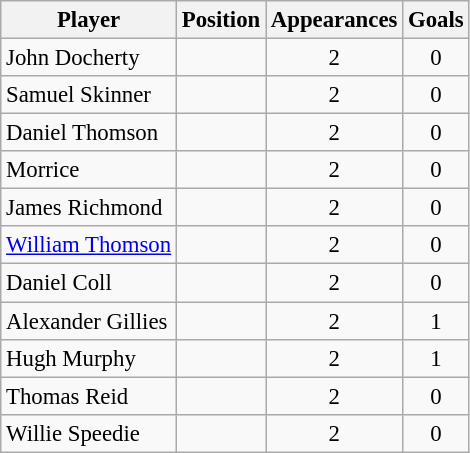<table class="wikitable sortable" style="text-align: center; font-size:95%">
<tr>
<th class="unsortable">Player</th>
<th>Position</th>
<th>Appearances</th>
<th>Goals</th>
</tr>
<tr>
<td align=left> John Docherty</td>
<td></td>
<td>2</td>
<td>0</td>
</tr>
<tr>
<td align=left> Samuel Skinner</td>
<td></td>
<td>2</td>
<td>0</td>
</tr>
<tr>
<td align=left> Daniel Thomson</td>
<td></td>
<td>2</td>
<td>0</td>
</tr>
<tr>
<td align=left> Morrice</td>
<td></td>
<td>2</td>
<td>0</td>
</tr>
<tr>
<td align=left> James Richmond</td>
<td></td>
<td>2</td>
<td>0</td>
</tr>
<tr>
<td align=left> <a href='#'>William Thomson</a></td>
<td></td>
<td>2</td>
<td>0</td>
</tr>
<tr>
<td align=left> Daniel Coll</td>
<td></td>
<td>2</td>
<td>0</td>
</tr>
<tr>
<td align=left> Alexander Gillies</td>
<td></td>
<td>2</td>
<td>1</td>
</tr>
<tr>
<td align=left> Hugh Murphy</td>
<td></td>
<td>2</td>
<td>1</td>
</tr>
<tr>
<td align=left> Thomas Reid</td>
<td></td>
<td>2</td>
<td>0</td>
</tr>
<tr>
<td align=left> Willie Speedie</td>
<td></td>
<td>2</td>
<td>0</td>
</tr>
</table>
